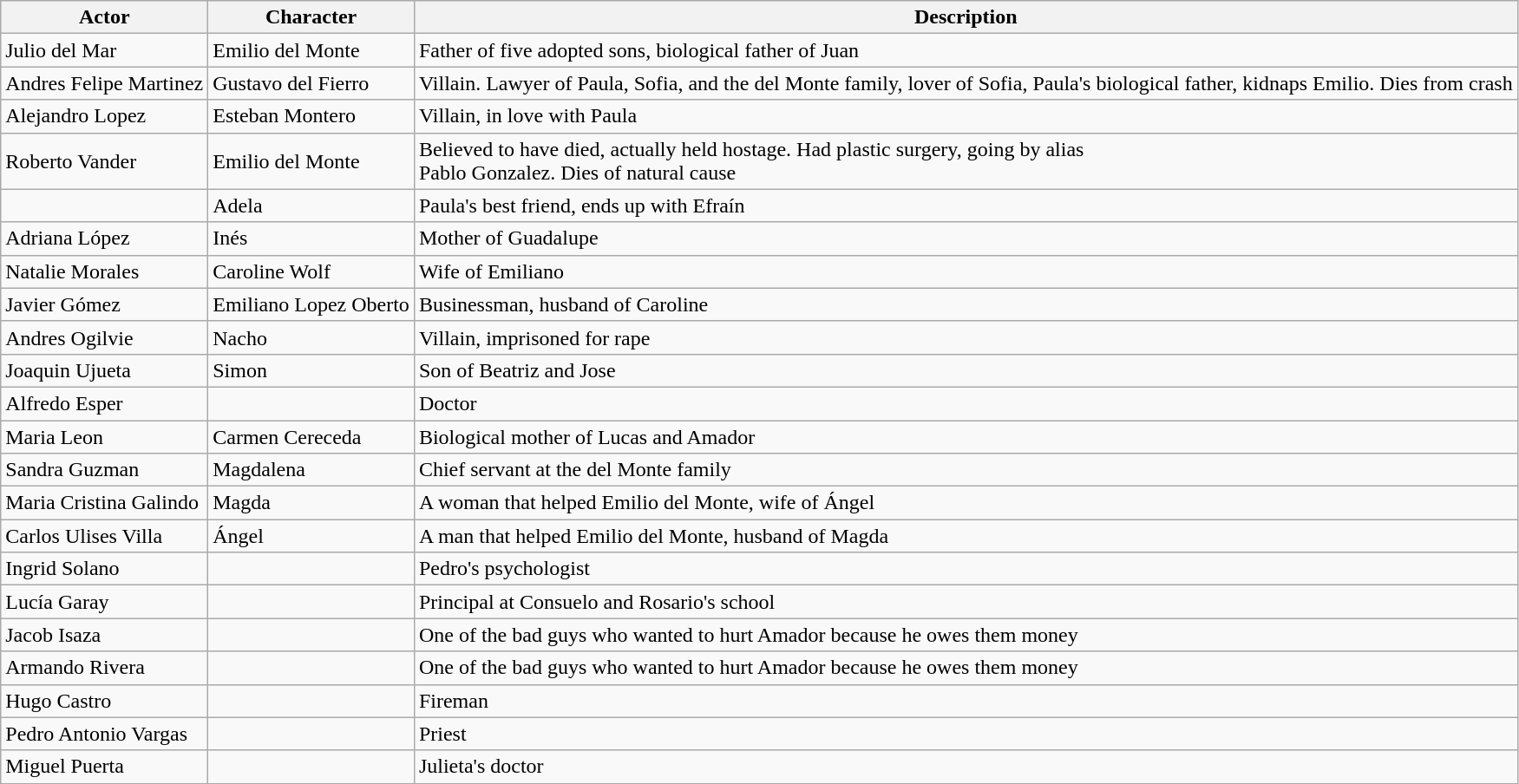<table class="wikitable">
<tr>
<th>Actor</th>
<th>Character</th>
<th>Description</th>
</tr>
<tr>
<td>Julio del Mar</td>
<td>Emilio del Monte</td>
<td>Father of five adopted sons, biological father of Juan</td>
</tr>
<tr>
<td>Andres Felipe Martinez</td>
<td>Gustavo del Fierro</td>
<td>Villain. Lawyer of Paula, Sofia, and the del Monte family, lover of Sofia, Paula's biological father, kidnaps Emilio. Dies from crash</td>
</tr>
<tr>
<td>Alejandro Lopez</td>
<td>Esteban Montero</td>
<td>Villain, in love with Paula</td>
</tr>
<tr>
<td>Roberto Vander</td>
<td>Emilio del Monte</td>
<td>Believed to have died, actually held hostage. Had plastic surgery, going by alias<br>Pablo Gonzalez. Dies of natural cause</td>
</tr>
<tr>
<td></td>
<td>Adela</td>
<td>Paula's best friend, ends up with Efraín</td>
</tr>
<tr>
<td>Adriana López</td>
<td>Inés</td>
<td>Mother of Guadalupe</td>
</tr>
<tr>
<td>Natalie Morales</td>
<td>Caroline Wolf</td>
<td>Wife of Emiliano</td>
</tr>
<tr>
<td>Javier Gómez</td>
<td>Emiliano Lopez Oberto</td>
<td>Businessman, husband of Caroline</td>
</tr>
<tr>
<td>Andres Ogilvie</td>
<td>Nacho</td>
<td>Villain, imprisoned for rape</td>
</tr>
<tr>
<td>Joaquin Ujueta</td>
<td>Simon</td>
<td>Son of Beatriz and Jose</td>
</tr>
<tr>
<td>Alfredo Esper</td>
<td></td>
<td>Doctor</td>
</tr>
<tr>
<td>Maria Leon</td>
<td>Carmen Cereceda</td>
<td>Biological mother of Lucas and Amador</td>
</tr>
<tr>
<td>Sandra Guzman</td>
<td>Magdalena</td>
<td>Chief servant at the del Monte family</td>
</tr>
<tr>
<td>Maria Cristina Galindo</td>
<td>Magda</td>
<td>A woman that helped Emilio del Monte, wife of Ángel</td>
</tr>
<tr>
<td>Carlos Ulises Villa</td>
<td>Ángel</td>
<td>A man that helped Emilio del Monte, husband of Magda</td>
</tr>
<tr>
<td>Ingrid Solano</td>
<td></td>
<td>Pedro's psychologist</td>
</tr>
<tr>
<td>Lucía Garay</td>
<td></td>
<td>Principal at Consuelo and Rosario's school</td>
</tr>
<tr>
<td>Jacob Isaza</td>
<td></td>
<td>One of the bad guys who wanted to hurt Amador because he owes them money</td>
</tr>
<tr>
<td>Armando Rivera</td>
<td></td>
<td>One of the bad guys who wanted to hurt Amador because he owes them money</td>
</tr>
<tr>
<td>Hugo Castro</td>
<td></td>
<td>Fireman</td>
</tr>
<tr>
<td>Pedro Antonio Vargas</td>
<td></td>
<td>Priest</td>
</tr>
<tr>
<td>Miguel Puerta</td>
<td></td>
<td>Julieta's doctor</td>
</tr>
</table>
